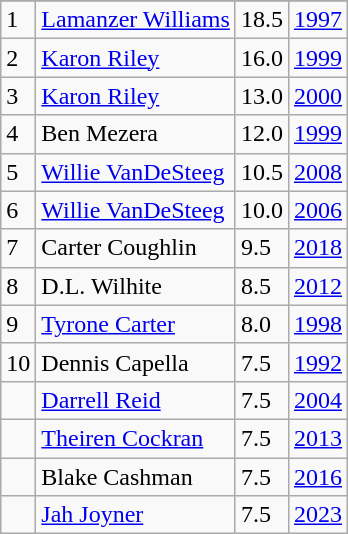<table class="wikitable">
<tr>
</tr>
<tr>
<td>1</td>
<td><a href='#'>Lamanzer Williams</a></td>
<td>18.5</td>
<td><a href='#'>1997</a></td>
</tr>
<tr>
<td>2</td>
<td><a href='#'>Karon Riley</a></td>
<td>16.0</td>
<td><a href='#'>1999</a></td>
</tr>
<tr>
<td>3</td>
<td><a href='#'>Karon Riley</a></td>
<td>13.0</td>
<td><a href='#'>2000</a></td>
</tr>
<tr>
<td>4</td>
<td>Ben Mezera</td>
<td>12.0</td>
<td><a href='#'>1999</a></td>
</tr>
<tr>
<td>5</td>
<td><a href='#'>Willie VanDeSteeg</a></td>
<td>10.5</td>
<td><a href='#'>2008</a></td>
</tr>
<tr>
<td>6</td>
<td><a href='#'>Willie VanDeSteeg</a></td>
<td>10.0</td>
<td><a href='#'>2006</a></td>
</tr>
<tr>
<td>7</td>
<td>Carter Coughlin</td>
<td>9.5</td>
<td><a href='#'>2018</a></td>
</tr>
<tr>
<td>8</td>
<td>D.L. Wilhite</td>
<td>8.5</td>
<td><a href='#'>2012</a></td>
</tr>
<tr>
<td>9</td>
<td><a href='#'>Tyrone Carter</a></td>
<td>8.0</td>
<td><a href='#'>1998</a></td>
</tr>
<tr>
<td>10</td>
<td>Dennis Capella</td>
<td>7.5</td>
<td><a href='#'>1992</a></td>
</tr>
<tr>
<td></td>
<td><a href='#'>Darrell Reid</a></td>
<td>7.5</td>
<td><a href='#'>2004</a></td>
</tr>
<tr>
<td></td>
<td><a href='#'>Theiren Cockran</a></td>
<td>7.5</td>
<td><a href='#'>2013</a></td>
</tr>
<tr>
<td></td>
<td>Blake Cashman</td>
<td>7.5</td>
<td><a href='#'>2016</a></td>
</tr>
<tr>
<td></td>
<td><a href='#'>Jah Joyner</a></td>
<td>7.5</td>
<td><a href='#'>2023</a></td>
</tr>
</table>
